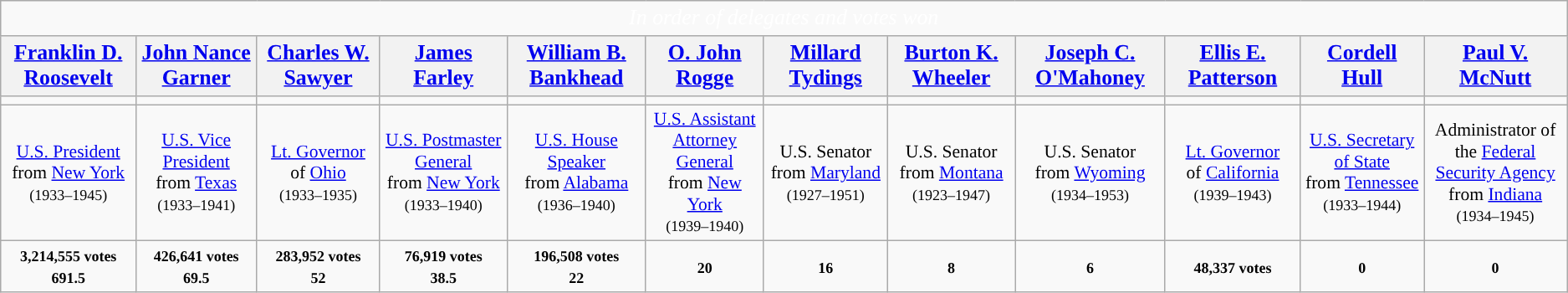<table class="wikitable mw-collapsible mw-collapsed" style="font-size:90%;">
<tr>
<td colspan="12" style="text-align:center; width:700px; font-size:120%; color:white; background:"><em>In order of delegates and votes won</em></td>
</tr>
<tr style="text-align:center">
<th scope="col" style="width:10em; font-size:120%;"><a href='#'>Franklin D. Roosevelt</a></th>
<th scope="col" style="width:10em; font-size:120%;"><a href='#'>John Nance Garner</a></th>
<th scope="col" style="width:10em; font-size:120%;"><a href='#'>Charles W. Sawyer</a></th>
<th scope="col" style="width:10em; font-size:120%;"><a href='#'>James Farley</a></th>
<th scope="col" style="width:10em; font-size:120%;"><a href='#'>William B. Bankhead</a></th>
<th scope="col" style="width:10em; font-size:120%;"><a href='#'>O. John Rogge</a></th>
<th scope="col" style="width:10em; font-size:120%;"><a href='#'>Millard Tydings</a></th>
<th scope="col" style="width:10em; font-size:120%;"><a href='#'>Burton K. Wheeler</a></th>
<th scope="col" style="width:10em; font-size:120%;"><a href='#'>Joseph C. O'Mahoney</a></th>
<th scope="col" style="width:10em; font-size:120%;"><a href='#'>Ellis E. Patterson</a></th>
<th scope="col" style="width:10em; font-size:120%;"><a href='#'>Cordell Hull</a></th>
<th scope="col" style="width:10em; font-size:120%;"><a href='#'>Paul V. McNutt</a></th>
</tr>
<tr style="text-align:center">
<td></td>
<td></td>
<td></td>
<td></td>
<td></td>
<td></td>
<td></td>
<td></td>
<td></td>
<td></td>
<td></td>
<td></td>
</tr>
<tr style="text-align:center">
<td><a href='#'>U.S. President</a><br> from <a href='#'>New York</a><br> <small>(1933–1945)</small></td>
<td><a href='#'>U.S. Vice President</a><br> from <a href='#'>Texas</a><br> <small>(1933–1941)</small></td>
<td><a href='#'>Lt. Governor</a><br> of <a href='#'>Ohio</a><br> <small>(1933–1935)</small></td>
<td><a href='#'>U.S. Postmaster General</a><br>from <a href='#'>New York</a><br><small>(1933–1940)</small></td>
<td><a href='#'>U.S. House Speaker</a><br>from <a href='#'>Alabama</a><br><small>(1936–1940)</small></td>
<td><a href='#'>U.S. Assistant Attorney General</a><br>from <a href='#'>New York</a><br><small>(1939–1940)</small></td>
<td>U.S. Senator<br>from <a href='#'>Maryland</a><br><small>(1927–1951)</small></td>
<td>U.S. Senator<br>from <a href='#'>Montana</a><br><small>(1923–1947)</small></td>
<td>U.S. Senator<br>from <a href='#'>Wyoming</a><br><small>(1934–1953)</small></td>
<td><a href='#'>Lt. Governor</a><br>of <a href='#'>California</a><br><small>(1939–1943)</small></td>
<td><a href='#'>U.S. Secretary of State</a><br>from <a href='#'>Tennessee</a><br><small>(1933–1944)</small></td>
<td>Administrator of the <a href='#'>Federal Security Agency</a><br>from <a href='#'>Indiana</a><br><small>(1934–1945)</small></td>
</tr>
<tr style="text-align:center">
<td><small><strong>3,214,555 votes</strong><br><strong>691.5 </strong></small></td>
<td><small><strong>426,641 votes</strong><br><strong>69.5 </strong></small></td>
<td><small><strong>283,952  votes</strong><br><strong>52 </strong></small></td>
<td><small><strong>76,919 votes</strong><br><strong>38.5 </strong></small></td>
<td><small><strong>196,508 votes</strong><br><strong>22 </strong></small></td>
<td><small><strong>20 </strong></small></td>
<td><small><strong>16 </strong></small></td>
<td><small><strong>8 </strong></small></td>
<td><small><strong>6 </strong></small></td>
<td><small><strong>48,337 votes</strong></small></td>
<td><small><strong>0 </strong></small></td>
<td><small><strong>0 </strong></small></td>
</tr>
</table>
